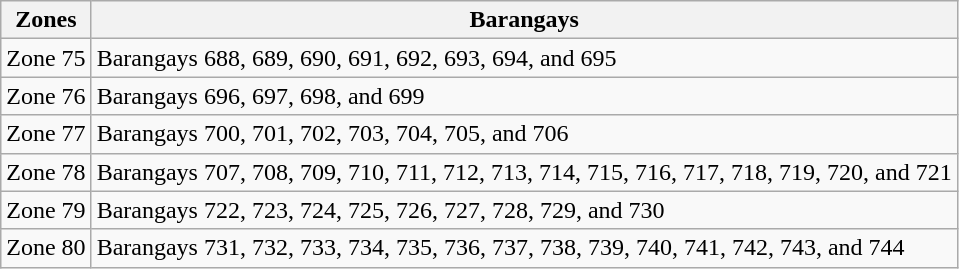<table class="wikitable">
<tr>
<th>Zones</th>
<th>Barangays</th>
</tr>
<tr>
<td>Zone 75</td>
<td>Barangays 688, 689, 690, 691, 692, 693, 694, and 695</td>
</tr>
<tr>
<td>Zone 76</td>
<td>Barangays 696, 697, 698, and 699</td>
</tr>
<tr>
<td>Zone 77</td>
<td>Barangays 700, 701, 702, 703, 704, 705, and 706</td>
</tr>
<tr>
<td>Zone 78</td>
<td>Barangays 707, 708, 709, 710, 711, 712, 713, 714, 715, 716, 717, 718, 719, 720, and 721</td>
</tr>
<tr>
<td>Zone 79</td>
<td>Barangays 722, 723, 724, 725, 726, 727, 728, 729, and 730</td>
</tr>
<tr>
<td>Zone 80</td>
<td>Barangays 731, 732, 733, 734, 735, 736, 737, 738, 739, 740, 741, 742, 743, and 744</td>
</tr>
</table>
